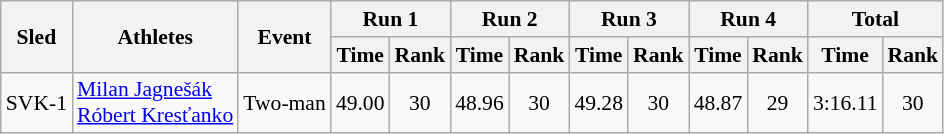<table class="wikitable" border="1" style="font-size:90%">
<tr>
<th rowspan="2">Sled</th>
<th rowspan="2">Athletes</th>
<th rowspan="2">Event</th>
<th colspan="2">Run 1</th>
<th colspan="2">Run 2</th>
<th colspan="2">Run 3</th>
<th colspan="2">Run 4</th>
<th colspan="2">Total</th>
</tr>
<tr>
<th>Time</th>
<th>Rank</th>
<th>Time</th>
<th>Rank</th>
<th>Time</th>
<th>Rank</th>
<th>Time</th>
<th>Rank</th>
<th>Time</th>
<th>Rank</th>
</tr>
<tr>
<td align="center">SVK-1</td>
<td><a href='#'>Milan Jagnešák</a><br><a href='#'>Róbert Kresťanko</a></td>
<td>Two-man</td>
<td align="center">49.00</td>
<td align="center">30</td>
<td align="center">48.96</td>
<td align="center">30</td>
<td align="center">49.28</td>
<td align="center">30</td>
<td align="center">48.87</td>
<td align="center">29</td>
<td align="center">3:16.11</td>
<td align="center">30</td>
</tr>
</table>
